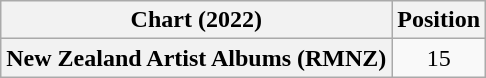<table class="wikitable sortable plainrowheaders">
<tr>
<th>Chart (2022)</th>
<th>Position</th>
</tr>
<tr>
<th scope="row">New Zealand Artist Albums (RMNZ)</th>
<td style="text-align:center;">15</td>
</tr>
</table>
